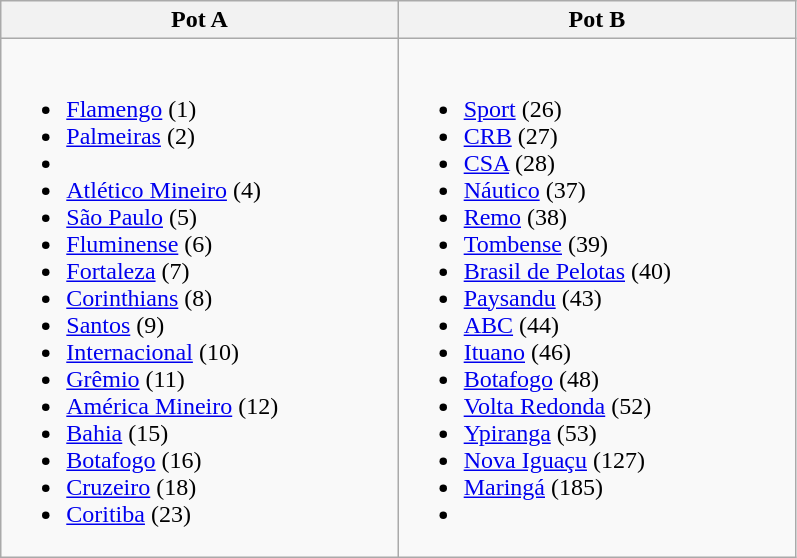<table class="wikitable" width=42%>
<tr>
<th width=30%>Pot A</th>
<th width=30%>Pot B</th>
</tr>
<tr>
<td><br><ul><li><a href='#'>Flamengo</a> (1)</li><li><a href='#'>Palmeiras</a> (2)</li><li></li><li><a href='#'>Atlético Mineiro</a> (4)</li><li><a href='#'>São Paulo</a> (5)</li><li><a href='#'>Fluminense</a> (6)</li><li><a href='#'>Fortaleza</a> (7)</li><li><a href='#'>Corinthians</a> (8)</li><li><a href='#'>Santos</a> (9)</li><li><a href='#'>Internacional</a> (10)</li><li><a href='#'>Grêmio</a> (11)</li><li><a href='#'>América Mineiro</a> (12)</li><li><a href='#'>Bahia</a> (15)</li><li><a href='#'>Botafogo</a> (16)</li><li><a href='#'>Cruzeiro</a> (18)</li><li><a href='#'>Coritiba</a> (23)</li></ul></td>
<td><br><ul><li><a href='#'>Sport</a> (26)</li><li><a href='#'>CRB</a> (27)</li><li><a href='#'>CSA</a> (28)</li><li><a href='#'>Náutico</a> (37)</li><li><a href='#'>Remo</a> (38)</li><li><a href='#'>Tombense</a> (39)</li><li><a href='#'>Brasil de Pelotas</a> (40)</li><li><a href='#'>Paysandu</a> (43)</li><li><a href='#'>ABC</a> (44)</li><li><a href='#'>Ituano</a> (46)</li><li><a href='#'>Botafogo</a> (48)</li><li><a href='#'>Volta Redonda</a> (52)</li><li><a href='#'>Ypiranga</a> (53)</li><li><a href='#'>Nova Iguaçu</a> (127)</li><li><a href='#'>Maringá</a> (185)</li><li></li></ul></td>
</tr>
</table>
